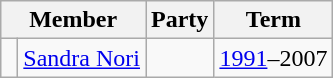<table class="wikitable">
<tr>
<th colspan="2">Member</th>
<th>Party</th>
<th>Term</th>
</tr>
<tr>
<td> </td>
<td><a href='#'>Sandra Nori</a> </td>
<td></td>
<td><a href='#'>1991</a>–2007</td>
</tr>
</table>
